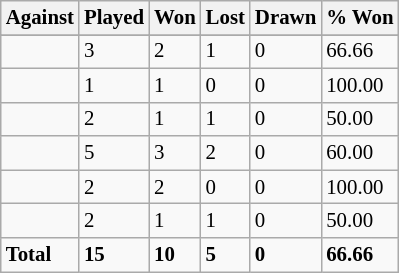<table class="sortable wikitable" style="font-size: 87%;">
<tr>
<th>Against</th>
<th>Played</th>
<th>Won</th>
<th>Lost</th>
<th>Drawn</th>
<th>% Won</th>
</tr>
<tr bgcolor="#d0ffd0" align="center">
</tr>
<tr>
<td align="left"></td>
<td>3</td>
<td>2</td>
<td>1</td>
<td>0</td>
<td>66.66</td>
</tr>
<tr>
<td align="left"></td>
<td>1</td>
<td>1</td>
<td>0</td>
<td>0</td>
<td>100.00</td>
</tr>
<tr>
<td align="left"></td>
<td>2</td>
<td>1</td>
<td>1</td>
<td>0</td>
<td>50.00</td>
</tr>
<tr>
<td align="left"></td>
<td>5</td>
<td>3</td>
<td>2</td>
<td>0</td>
<td>60.00</td>
</tr>
<tr>
<td align="left"></td>
<td>2</td>
<td>2</td>
<td>0</td>
<td>0</td>
<td>100.00</td>
</tr>
<tr>
<td align="left"></td>
<td>2</td>
<td>1</td>
<td>1</td>
<td>0</td>
<td>50.00</td>
</tr>
<tr>
<td align="left"><strong>Total</strong></td>
<td><strong>15</strong></td>
<td><strong>10</strong></td>
<td><strong>5</strong></td>
<td><strong>0</strong></td>
<td><strong>66.66</strong></td>
</tr>
</table>
